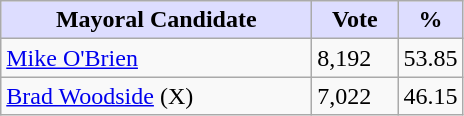<table class="wikitable">
<tr>
<th style="background:#ddf; width:200px;">Mayoral Candidate</th>
<th style="background:#ddf; width:50px;">Vote</th>
<th style="background:#ddf; width:30px;">%</th>
</tr>
<tr>
<td><a href='#'>Mike O'Brien</a></td>
<td>8,192</td>
<td>53.85</td>
</tr>
<tr>
<td><a href='#'>Brad Woodside</a> (X)</td>
<td>7,022</td>
<td>46.15</td>
</tr>
</table>
